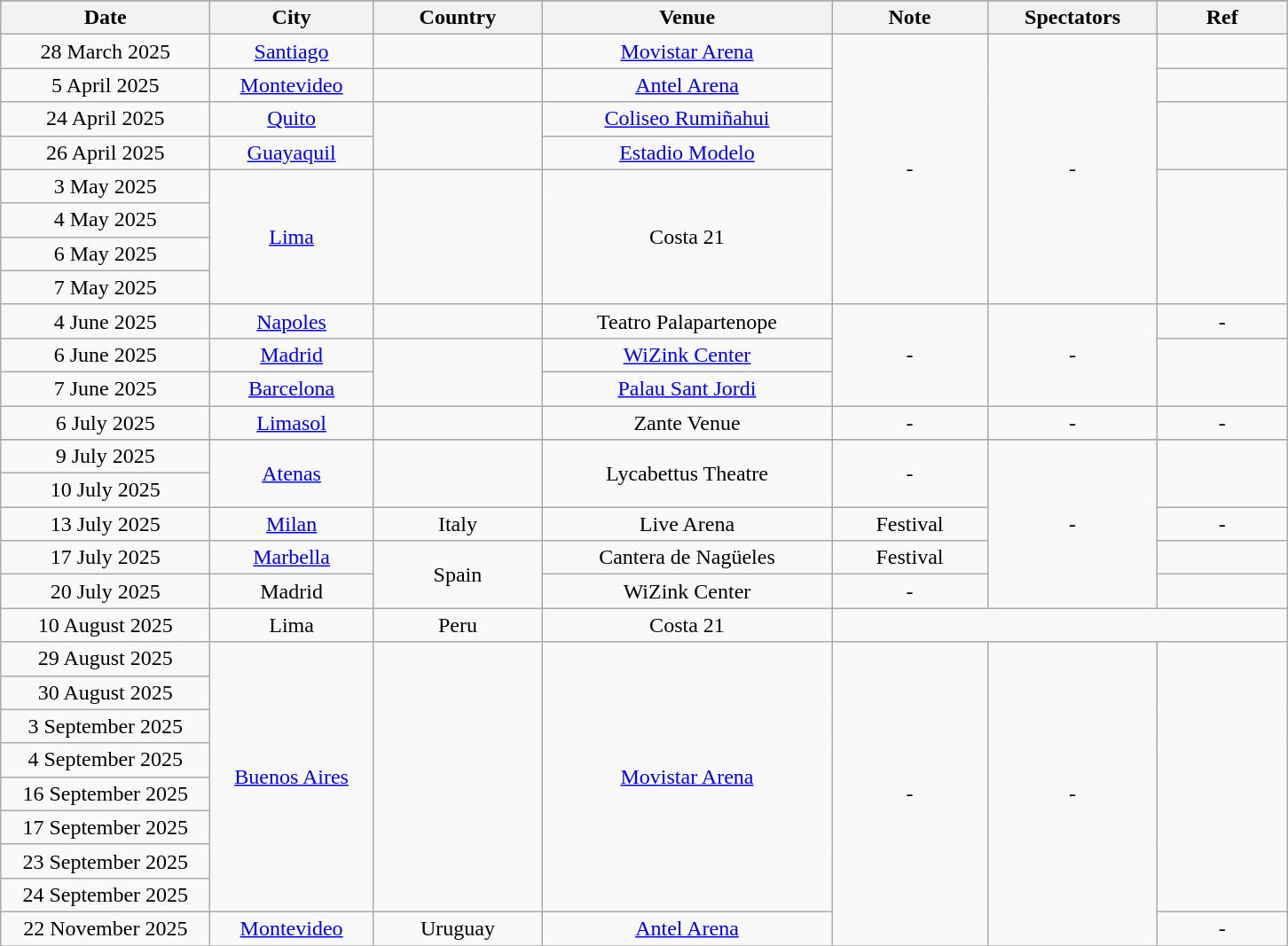<table class="wikitable" style="text-align:center;">
<tr>
</tr>
<tr bgcolor="#DDDDDD">
<th width="150">Date</th>
<th width="115">City</th>
<th width="120">Country</th>
<th width="210">Venue</th>
<th width="110">Note</th>
<th width="120">Spectators</th>
<th width="90">Ref</th>
</tr>
<tr>
<td>28 March 2025</td>
<td><a href='#'>Santiago</a></td>
<td></td>
<td><a href='#'>Movistar Arena</a></td>
<td rowspan="8">-</td>
<td rowspan="8">-</td>
<td></td>
</tr>
<tr>
<td>5 April 2025</td>
<td><a href='#'>Montevideo</a></td>
<td></td>
<td><a href='#'>Antel Arena</a></td>
<td></td>
</tr>
<tr>
<td>24 April 2025</td>
<td><a href='#'>Quito</a></td>
<td rowspan="2"></td>
<td><a href='#'>Coliseo Rumiñahui</a></td>
<td rowspan="2"></td>
</tr>
<tr>
<td>26 April 2025</td>
<td><a href='#'>Guayaquil</a></td>
<td><a href='#'>Estadio Modelo</a></td>
</tr>
<tr>
<td>3 May 2025</td>
<td rowspan="4"><a href='#'>Lima</a></td>
<td rowspan="4"></td>
<td rowspan="4">Costa 21</td>
<td rowspan="4"></td>
</tr>
<tr>
<td>4 May 2025</td>
</tr>
<tr>
<td>6 May 2025</td>
</tr>
<tr>
<td>7 May 2025</td>
</tr>
<tr>
<td>4 June 2025</td>
<td><a href='#'>Napoles</a></td>
<td></td>
<td>Teatro Palapartenope</td>
<td rowspan="3">-</td>
<td rowspan="3">-</td>
<td>-</td>
</tr>
<tr>
<td>6 June 2025</td>
<td><a href='#'>Madrid</a></td>
<td rowspan="2"></td>
<td><a href='#'>WiZink Center</a></td>
<td rowspan="2"></td>
</tr>
<tr>
<td>7 June 2025</td>
<td><a href='#'>Barcelona</a></td>
<td><a href='#'>Palau Sant Jordi</a></td>
</tr>
<tr>
<td>6 July 2025</td>
<td><a href='#'>Limasol</a></td>
<td></td>
<td>Zante Venue</td>
<td>-</td>
<td>-</td>
<td>-</td>
</tr>
<tr>
</tr>
<tr>
<td>9 July 2025</td>
<td rowspan="2"><a href='#'>Atenas</a></td>
<td rowspan="2"></td>
<td rowspan="2">Lycabettus Theatre</td>
<td rowspan="2">-</td>
<td rowspan="5">-</td>
<td rowspan="2"></td>
</tr>
<tr>
<td>10 July 2025</td>
</tr>
<tr>
<td>13 July 2025</td>
<td><a href='#'>Milan</a></td>
<td> Italy</td>
<td>Live Arena</td>
<td>Festival</td>
<td>-</td>
</tr>
<tr>
<td>17 July 2025</td>
<td><a href='#'>Marbella</a></td>
<td rowspan="2"> Spain</td>
<td>Cantera de Nagüeles</td>
<td>Festival</td>
<td></td>
</tr>
<tr>
<td>20 July 2025</td>
<td>Madrid</td>
<td>WiZink Center</td>
<td>-</td>
<td></td>
</tr>
<tr>
<td>10 August 2025</td>
<td>Lima</td>
<td> Peru</td>
<td>Costa 21</td>
</tr>
<tr>
<td>29 August 2025</td>
<td rowspan="8"><a href='#'>Buenos Aires</a></td>
<td rowspan="8"></td>
<td rowspan="8"><a href='#'>Movistar Arena</a></td>
<td rowspan="9">-</td>
<td rowspan="9">-</td>
<td rowspan="8"> </td>
</tr>
<tr>
<td>30 August 2025</td>
</tr>
<tr>
<td>3 September 2025</td>
</tr>
<tr>
<td>4 September 2025</td>
</tr>
<tr>
<td>16 September 2025</td>
</tr>
<tr>
<td>17 September 2025</td>
</tr>
<tr>
<td>23 September 2025</td>
</tr>
<tr>
<td>24 September 2025</td>
</tr>
<tr>
<td>22 November 2025</td>
<td><a href='#'>Montevideo</a></td>
<td> Uruguay</td>
<td><a href='#'>Antel Arena</a></td>
<td>-</td>
</tr>
<tr>
</tr>
</table>
